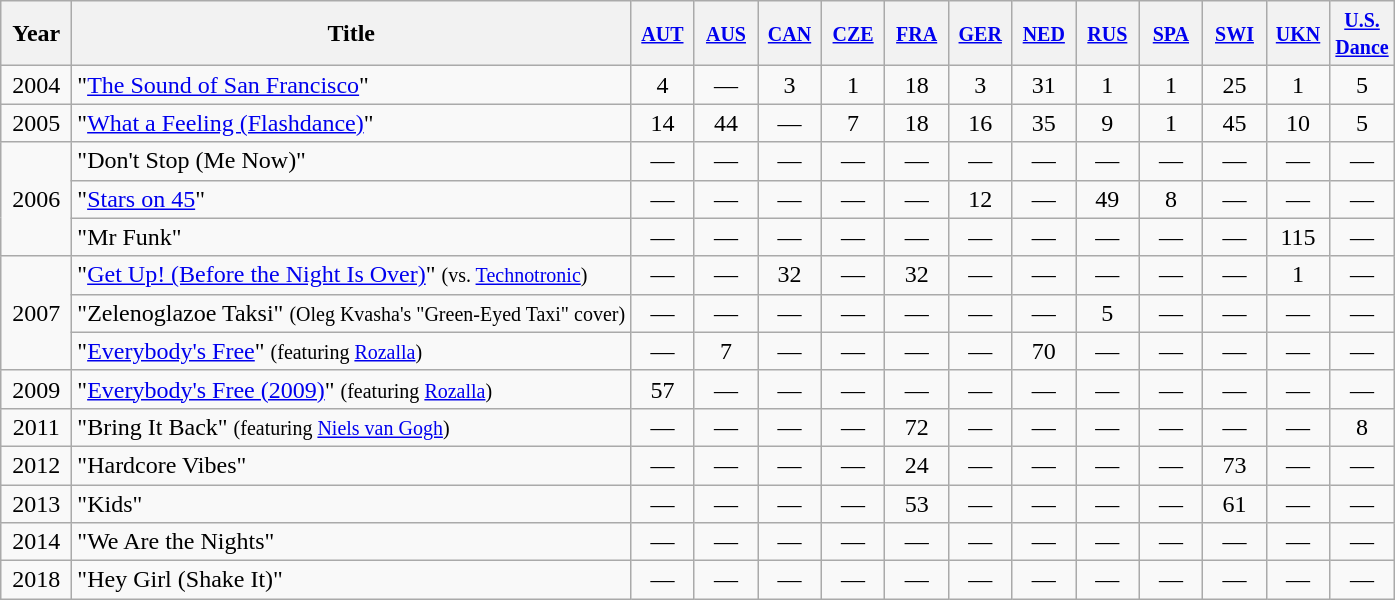<table class="wikitable">
<tr>
<th align="center" width="40">Year</th>
<th align="left">Title</th>
<th align="center" width="35"><small><a href='#'>AUT</a></small><br></th>
<th align="center" width="35"><small><a href='#'>AUS</a></small><br></th>
<th align="center" width="35"><small><a href='#'>CAN</a></small></th>
<th align="center" width="35"><small><a href='#'>CZE</a></small></th>
<th align="center" width="35"><small><a href='#'>FRA</a></small><br></th>
<th align="center" width="35"><small><a href='#'>GER</a></small></th>
<th align="center" width="35"><small><a href='#'>NED</a></small></th>
<th align="center" width="35"><small><a href='#'>RUS</a></small></th>
<th align="center" width="35"><small><a href='#'>SPA</a></small></th>
<th align="center" width="35"><small><a href='#'>SWI</a></small></th>
<th align="center" width="35"><small><a href='#'>UKN</a></small></th>
<th align="center" width="35"><small><a href='#'>U.S.<br>Dance</a></small><br></th>
</tr>
<tr>
<td align="center">2004</td>
<td align="left">"<a href='#'>The Sound of San Francisco</a>"</td>
<td align="center">4</td>
<td align="center">—</td>
<td align="center">3</td>
<td align="center">1</td>
<td align="center">18</td>
<td align="center">3</td>
<td align="center">31</td>
<td align="center">1</td>
<td align="center">1</td>
<td align="center">25</td>
<td align="center">1</td>
<td align="center">5</td>
</tr>
<tr>
<td align="center">2005</td>
<td align="left">"<a href='#'>What a Feeling (Flashdance)</a>"</td>
<td align="center">14</td>
<td align="center">44</td>
<td align="center">—</td>
<td align="center">7</td>
<td align="center">18</td>
<td align="center">16</td>
<td align="center">35</td>
<td align="center">9</td>
<td align="center">1</td>
<td align="center">45</td>
<td align="center">10</td>
<td align="center">5</td>
</tr>
<tr>
<td align="center" rowspan="3">2006</td>
<td align="left">"Don't Stop (Me Now)"</td>
<td align="center">—</td>
<td align="center">—</td>
<td align="center">—</td>
<td align="center">—</td>
<td align="center">—</td>
<td align="center">—</td>
<td align="center">—</td>
<td align="center">—</td>
<td align="center">—</td>
<td align="center">—</td>
<td align="center">—</td>
<td align="center">—</td>
</tr>
<tr>
<td align="left">"<a href='#'>Stars on 45</a>"</td>
<td align="center">—</td>
<td align="center">—</td>
<td align="center">—</td>
<td align="center">—</td>
<td align="center">—</td>
<td align="center">12</td>
<td align="center">—</td>
<td align="center">49</td>
<td align="center">8</td>
<td align="center">—</td>
<td align="center">—</td>
<td align="center">—</td>
</tr>
<tr>
<td align="left">"Mr Funk"</td>
<td align="center">—</td>
<td align="center">—</td>
<td align="center">—</td>
<td align="center">—</td>
<td align="center">—</td>
<td align="center">—</td>
<td align="center">—</td>
<td align="center">—</td>
<td align="center">—</td>
<td align="center">—</td>
<td align="center">115</td>
<td align="center">—</td>
</tr>
<tr>
<td align="center" rowspan="3">2007</td>
<td align="left">"<a href='#'>Get Up! (Before the Night Is Over)</a>" <small>(vs. <a href='#'>Technotronic</a>)</small></td>
<td align="center">—</td>
<td align="center">—</td>
<td align="center">32</td>
<td align="center">—</td>
<td align="center">32</td>
<td align="center">—</td>
<td align="center">—</td>
<td align="center">—</td>
<td align="center">—</td>
<td align="center">—</td>
<td align="center">1</td>
<td align="center">—</td>
</tr>
<tr>
<td align="left">"Zelenoglazoe Taksi" <small>(Oleg Kvasha's "Green-Eyed Taxi" cover)</small></td>
<td align="center">—</td>
<td align="center">—</td>
<td align="center">—</td>
<td align="center">—</td>
<td align="center">—</td>
<td align="center">—</td>
<td align="center">—</td>
<td align="center">5</td>
<td align="center">—</td>
<td align="center">—</td>
<td align="center">—</td>
<td align="center">—</td>
</tr>
<tr>
<td align="left">"<a href='#'>Everybody's Free</a>" <small>(featuring <a href='#'>Rozalla</a>)</small></td>
<td align="center">—</td>
<td align="center">7</td>
<td align="center">—</td>
<td align="center">—</td>
<td align="center">—</td>
<td align="center">—</td>
<td align="center">70</td>
<td align="center">—</td>
<td align="center">—</td>
<td align="center">—</td>
<td align="center">—</td>
<td align="center">—</td>
</tr>
<tr>
<td align="center">2009</td>
<td align="left">"<a href='#'>Everybody's Free (2009)</a>" <small>(featuring <a href='#'>Rozalla</a>)</small></td>
<td align="center">57</td>
<td align="center">—</td>
<td align="center">—</td>
<td align="center">—</td>
<td align="center">—</td>
<td align="center">—</td>
<td align="center">—</td>
<td align="center">—</td>
<td align="center">—</td>
<td align="center">—</td>
<td align="center">—</td>
<td align="center">—</td>
</tr>
<tr>
<td align="center">2011</td>
<td align="left">"Bring It Back" <small>(featuring <a href='#'>Niels van Gogh</a>)</small></td>
<td align="center">—</td>
<td align="center">—</td>
<td align="center">—</td>
<td align="center">—</td>
<td align="center">72</td>
<td align="center">—</td>
<td align="center">—</td>
<td align="center">—</td>
<td align="center">—</td>
<td align="center">—</td>
<td align="center">—</td>
<td align="center">8</td>
</tr>
<tr>
<td align="center">2012</td>
<td align="left">"Hardcore Vibes"</td>
<td align="center">—</td>
<td align="center">—</td>
<td align="center">—</td>
<td align="center">—</td>
<td align="center">24</td>
<td align="center">—</td>
<td align="center">—</td>
<td align="center">—</td>
<td align="center">—</td>
<td align="center">73</td>
<td align="center">—</td>
<td align="center">—</td>
</tr>
<tr>
<td align="center">2013</td>
<td align="left">"Kids"</td>
<td align="center">—</td>
<td align="center">—</td>
<td align="center">—</td>
<td align="center">—</td>
<td align="center">53</td>
<td align="center">—</td>
<td align="center">—</td>
<td align="center">—</td>
<td align="center">—</td>
<td align="center">61</td>
<td align="center">—</td>
<td align="center">—</td>
</tr>
<tr>
<td align="center">2014</td>
<td align="left">"We Are the Nights"</td>
<td align="center">—</td>
<td align="center">—</td>
<td align="center">—</td>
<td align="center">—</td>
<td align="center">—</td>
<td align="center">—</td>
<td align="center">—</td>
<td align="center">—</td>
<td align="center">—</td>
<td align="center">—</td>
<td align="center">—</td>
<td align="center">—</td>
</tr>
<tr>
<td align="center">2018</td>
<td align="left">"Hey Girl (Shake It)"</td>
<td align="center">—</td>
<td align="center">—</td>
<td align="center">—</td>
<td align="center">—</td>
<td align="center">—</td>
<td align="center">—</td>
<td align="center">—</td>
<td align="center">—</td>
<td align="center">—</td>
<td align="center">—</td>
<td align="center">—</td>
<td align="center">—</td>
</tr>
</table>
